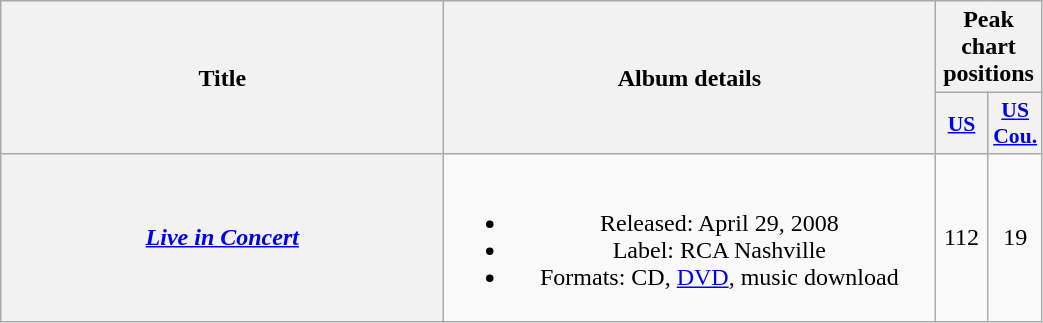<table class="wikitable plainrowheaders" style="text-align:center;">
<tr>
<th scope="col" rowspan="2" style="width:18em;">Title</th>
<th scope="col" rowspan="2" style="width:20em;">Album details</th>
<th scope="col" colspan="2">Peak chart<br>positions</th>
</tr>
<tr>
<th scope="col" style="width:2em;font-size:90%;"><a href='#'>US</a><br></th>
<th scope="col" style="width:2em;font-size:90%;"><a href='#'>US<br>Cou.</a><br></th>
</tr>
<tr>
<th scope="row"><em><a href='#'>Live in Concert</a></em></th>
<td><br><ul><li>Released: April 29, 2008</li><li>Label: RCA Nashville</li><li>Formats: CD, <a href='#'>DVD</a>, music download</li></ul></td>
<td>112</td>
<td>19</td>
</tr>
</table>
